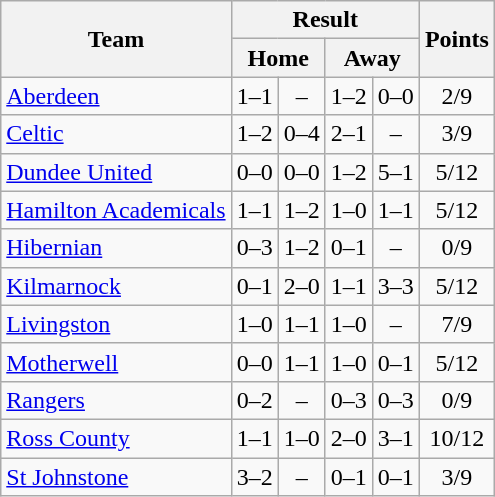<table class="wikitable" style="text-align:center">
<tr>
<th rowspan=2>Team</th>
<th colspan=4>Result</th>
<th rowspan=2>Points</th>
</tr>
<tr>
<th colspan=2>Home</th>
<th colspan=2>Away</th>
</tr>
<tr>
<td align=left><a href='#'>Aberdeen</a></td>
<td>1–1</td>
<td>–</td>
<td>1–2</td>
<td>0–0</td>
<td>2/9</td>
</tr>
<tr>
<td align=left><a href='#'>Celtic</a></td>
<td>1–2</td>
<td>0–4</td>
<td>2–1</td>
<td>–</td>
<td>3/9</td>
</tr>
<tr>
<td align=left><a href='#'>Dundee United</a></td>
<td>0–0</td>
<td>0–0</td>
<td>1–2</td>
<td>5–1</td>
<td>5/12</td>
</tr>
<tr>
<td align=left><a href='#'>Hamilton Academicals</a></td>
<td>1–1</td>
<td>1–2</td>
<td>1–0</td>
<td>1–1</td>
<td>5/12</td>
</tr>
<tr>
<td align=left><a href='#'>Hibernian</a></td>
<td>0–3</td>
<td>1–2</td>
<td>0–1</td>
<td>–</td>
<td>0/9</td>
</tr>
<tr>
<td align=left><a href='#'>Kilmarnock</a></td>
<td>0–1</td>
<td>2–0</td>
<td>1–1</td>
<td>3–3</td>
<td>5/12</td>
</tr>
<tr>
<td align=left><a href='#'>Livingston</a></td>
<td>1–0</td>
<td>1–1</td>
<td>1–0</td>
<td>–</td>
<td>7/9</td>
</tr>
<tr>
<td align=left><a href='#'>Motherwell</a></td>
<td>0–0</td>
<td>1–1</td>
<td>1–0</td>
<td>0–1</td>
<td>5/12</td>
</tr>
<tr>
<td align=left><a href='#'>Rangers</a></td>
<td>0–2</td>
<td>–</td>
<td>0–3</td>
<td>0–3</td>
<td>0/9</td>
</tr>
<tr>
<td align=left><a href='#'>Ross County</a></td>
<td>1–1</td>
<td>1–0</td>
<td>2–0</td>
<td>3–1</td>
<td>10/12</td>
</tr>
<tr>
<td align=left><a href='#'>St Johnstone</a></td>
<td>3–2</td>
<td>–</td>
<td>0–1</td>
<td>0–1</td>
<td>3/9</td>
</tr>
</table>
